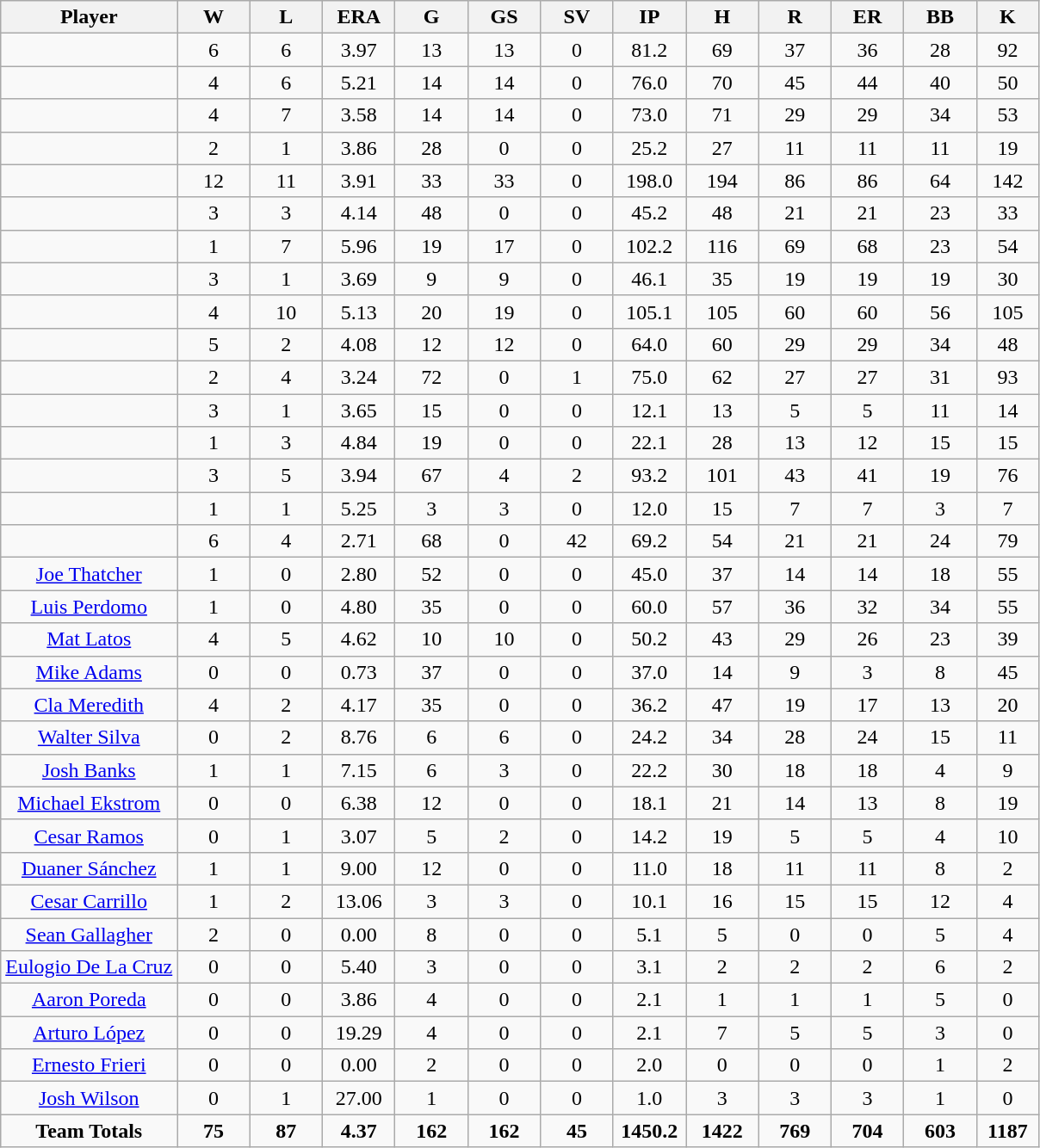<table class="wikitable sortable">
<tr>
<th bgcolor="#DDDDFF" width="17%">Player</th>
<th bgcolor="#DDDDFF" width="7%">W</th>
<th bgcolor="#DDDDFF" width="7%">L</th>
<th bgcolor="#DDDDFF" width="7%">ERA</th>
<th bgcolor="#DDDDFF" width="7%">G</th>
<th bgcolor="#DDDDFF" width="7%">GS</th>
<th bgcolor="#DDDDFF" width="7%">SV</th>
<th bgcolor="#DDDDFF" width="7%">IP</th>
<th bgcolor="#DDDDFF" width="7%">H</th>
<th bgcolor="#DDDDFF" width="7%">R</th>
<th bgcolor="#DDDDFF" width="7%">ER</th>
<th bgcolor="#DDDDFF" width="7%">BB</th>
<th bgcolor="#DDDDFF" width="7%">K</th>
</tr>
<tr align="center">
<td></td>
<td>6</td>
<td>6</td>
<td>3.97</td>
<td>13</td>
<td>13</td>
<td>0</td>
<td>81.2</td>
<td>69</td>
<td>37</td>
<td>36</td>
<td>28</td>
<td>92</td>
</tr>
<tr align="center">
<td></td>
<td>4</td>
<td>6</td>
<td>5.21</td>
<td>14</td>
<td>14</td>
<td>0</td>
<td>76.0</td>
<td>70</td>
<td>45</td>
<td>44</td>
<td>40</td>
<td>50</td>
</tr>
<tr align="center">
<td></td>
<td>4</td>
<td>7</td>
<td>3.58</td>
<td>14</td>
<td>14</td>
<td>0</td>
<td>73.0</td>
<td>71</td>
<td>29</td>
<td>29</td>
<td>34</td>
<td>53</td>
</tr>
<tr align="center">
<td></td>
<td>2</td>
<td>1</td>
<td>3.86</td>
<td>28</td>
<td>0</td>
<td>0</td>
<td>25.2</td>
<td>27</td>
<td>11</td>
<td>11</td>
<td>11</td>
<td>19</td>
</tr>
<tr align="center">
<td></td>
<td>12</td>
<td>11</td>
<td>3.91</td>
<td>33</td>
<td>33</td>
<td>0</td>
<td>198.0</td>
<td>194</td>
<td>86</td>
<td>86</td>
<td>64</td>
<td>142</td>
</tr>
<tr align="center">
<td></td>
<td>3</td>
<td>3</td>
<td>4.14</td>
<td>48</td>
<td>0</td>
<td>0</td>
<td>45.2</td>
<td>48</td>
<td>21</td>
<td>21</td>
<td>23</td>
<td>33</td>
</tr>
<tr align="center">
<td></td>
<td>1</td>
<td>7</td>
<td>5.96</td>
<td>19</td>
<td>17</td>
<td>0</td>
<td>102.2</td>
<td>116</td>
<td>69</td>
<td>68</td>
<td>23</td>
<td>54</td>
</tr>
<tr align="center">
<td></td>
<td>3</td>
<td>1</td>
<td>3.69</td>
<td>9</td>
<td>9</td>
<td>0</td>
<td>46.1</td>
<td>35</td>
<td>19</td>
<td>19</td>
<td>19</td>
<td>30</td>
</tr>
<tr align="center">
<td></td>
<td>4</td>
<td>10</td>
<td>5.13</td>
<td>20</td>
<td>19</td>
<td>0</td>
<td>105.1</td>
<td>105</td>
<td>60</td>
<td>60</td>
<td>56</td>
<td>105</td>
</tr>
<tr align="center">
<td></td>
<td>5</td>
<td>2</td>
<td>4.08</td>
<td>12</td>
<td>12</td>
<td>0</td>
<td>64.0</td>
<td>60</td>
<td>29</td>
<td>29</td>
<td>34</td>
<td>48</td>
</tr>
<tr align="center">
<td></td>
<td>2</td>
<td>4</td>
<td>3.24</td>
<td>72</td>
<td>0</td>
<td>1</td>
<td>75.0</td>
<td>62</td>
<td>27</td>
<td>27</td>
<td>31</td>
<td>93</td>
</tr>
<tr align="center">
<td></td>
<td>3</td>
<td>1</td>
<td>3.65</td>
<td>15</td>
<td>0</td>
<td>0</td>
<td>12.1</td>
<td>13</td>
<td>5</td>
<td>5</td>
<td>11</td>
<td>14</td>
</tr>
<tr align="center">
<td></td>
<td>1</td>
<td>3</td>
<td>4.84</td>
<td>19</td>
<td>0</td>
<td>0</td>
<td>22.1</td>
<td>28</td>
<td>13</td>
<td>12</td>
<td>15</td>
<td>15</td>
</tr>
<tr align="center">
<td></td>
<td>3</td>
<td>5</td>
<td>3.94</td>
<td>67</td>
<td>4</td>
<td>2</td>
<td>93.2</td>
<td>101</td>
<td>43</td>
<td>41</td>
<td>19</td>
<td>76</td>
</tr>
<tr align="center">
<td></td>
<td>1</td>
<td>1</td>
<td>5.25</td>
<td>3</td>
<td>3</td>
<td>0</td>
<td>12.0</td>
<td>15</td>
<td>7</td>
<td>7</td>
<td>3</td>
<td>7</td>
</tr>
<tr align="center">
<td></td>
<td>6</td>
<td>4</td>
<td>2.71</td>
<td>68</td>
<td>0</td>
<td>42</td>
<td>69.2</td>
<td>54</td>
<td>21</td>
<td>21</td>
<td>24</td>
<td>79</td>
</tr>
<tr align=center>
<td><a href='#'>Joe Thatcher</a></td>
<td>1</td>
<td>0</td>
<td>2.80</td>
<td>52</td>
<td>0</td>
<td>0</td>
<td>45.0</td>
<td>37</td>
<td>14</td>
<td>14</td>
<td>18</td>
<td>55</td>
</tr>
<tr align=center>
<td><a href='#'>Luis Perdomo</a></td>
<td>1</td>
<td>0</td>
<td>4.80</td>
<td>35</td>
<td>0</td>
<td>0</td>
<td>60.0</td>
<td>57</td>
<td>36</td>
<td>32</td>
<td>34</td>
<td>55</td>
</tr>
<tr align=center>
<td><a href='#'>Mat Latos</a></td>
<td>4</td>
<td>5</td>
<td>4.62</td>
<td>10</td>
<td>10</td>
<td>0</td>
<td>50.2</td>
<td>43</td>
<td>29</td>
<td>26</td>
<td>23</td>
<td>39</td>
</tr>
<tr align=center>
<td><a href='#'>Mike Adams</a></td>
<td>0</td>
<td>0</td>
<td>0.73</td>
<td>37</td>
<td>0</td>
<td>0</td>
<td>37.0</td>
<td>14</td>
<td>9</td>
<td>3</td>
<td>8</td>
<td>45</td>
</tr>
<tr align=center>
<td><a href='#'>Cla Meredith</a></td>
<td>4</td>
<td>2</td>
<td>4.17</td>
<td>35</td>
<td>0</td>
<td>0</td>
<td>36.2</td>
<td>47</td>
<td>19</td>
<td>17</td>
<td>13</td>
<td>20</td>
</tr>
<tr align=center>
<td><a href='#'>Walter Silva</a></td>
<td>0</td>
<td>2</td>
<td>8.76</td>
<td>6</td>
<td>6</td>
<td>0</td>
<td>24.2</td>
<td>34</td>
<td>28</td>
<td>24</td>
<td>15</td>
<td>11</td>
</tr>
<tr align=center>
<td><a href='#'>Josh Banks</a></td>
<td>1</td>
<td>1</td>
<td>7.15</td>
<td>6</td>
<td>3</td>
<td>0</td>
<td>22.2</td>
<td>30</td>
<td>18</td>
<td>18</td>
<td>4</td>
<td>9</td>
</tr>
<tr align=center>
<td><a href='#'>Michael Ekstrom</a></td>
<td>0</td>
<td>0</td>
<td>6.38</td>
<td>12</td>
<td>0</td>
<td>0</td>
<td>18.1</td>
<td>21</td>
<td>14</td>
<td>13</td>
<td>8</td>
<td>19</td>
</tr>
<tr align=center>
<td><a href='#'>Cesar Ramos</a></td>
<td>0</td>
<td>1</td>
<td>3.07</td>
<td>5</td>
<td>2</td>
<td>0</td>
<td>14.2</td>
<td>19</td>
<td>5</td>
<td>5</td>
<td>4</td>
<td>10</td>
</tr>
<tr align=center>
<td><a href='#'>Duaner Sánchez</a></td>
<td>1</td>
<td>1</td>
<td>9.00</td>
<td>12</td>
<td>0</td>
<td>0</td>
<td>11.0</td>
<td>18</td>
<td>11</td>
<td>11</td>
<td>8</td>
<td>2</td>
</tr>
<tr align=center>
<td><a href='#'>Cesar Carrillo</a></td>
<td>1</td>
<td>2</td>
<td>13.06</td>
<td>3</td>
<td>3</td>
<td>0</td>
<td>10.1</td>
<td>16</td>
<td>15</td>
<td>15</td>
<td>12</td>
<td>4</td>
</tr>
<tr align=center>
<td><a href='#'>Sean Gallagher</a></td>
<td>2</td>
<td>0</td>
<td>0.00</td>
<td>8</td>
<td>0</td>
<td>0</td>
<td>5.1</td>
<td>5</td>
<td>0</td>
<td>0</td>
<td>5</td>
<td>4</td>
</tr>
<tr align=center>
<td><a href='#'>Eulogio De La Cruz</a></td>
<td>0</td>
<td>0</td>
<td>5.40</td>
<td>3</td>
<td>0</td>
<td>0</td>
<td>3.1</td>
<td>2</td>
<td>2</td>
<td>2</td>
<td>6</td>
<td>2</td>
</tr>
<tr align=center>
<td><a href='#'>Aaron Poreda</a></td>
<td>0</td>
<td>0</td>
<td>3.86</td>
<td>4</td>
<td>0</td>
<td>0</td>
<td>2.1</td>
<td>1</td>
<td>1</td>
<td>1</td>
<td>5</td>
<td>0</td>
</tr>
<tr align=center>
<td><a href='#'>Arturo López</a></td>
<td>0</td>
<td>0</td>
<td>19.29</td>
<td>4</td>
<td>0</td>
<td>0</td>
<td>2.1</td>
<td>7</td>
<td>5</td>
<td>5</td>
<td>3</td>
<td>0</td>
</tr>
<tr align=center>
<td><a href='#'>Ernesto Frieri</a></td>
<td>0</td>
<td>0</td>
<td>0.00</td>
<td>2</td>
<td>0</td>
<td>0</td>
<td>2.0</td>
<td>0</td>
<td>0</td>
<td>0</td>
<td>1</td>
<td>2</td>
</tr>
<tr align=center>
<td><a href='#'>Josh Wilson</a></td>
<td>0</td>
<td>1</td>
<td>27.00</td>
<td>1</td>
<td>0</td>
<td>0</td>
<td>1.0</td>
<td>3</td>
<td>3</td>
<td>3</td>
<td>1</td>
<td>0</td>
</tr>
<tr align=center>
<td><strong>Team Totals</strong></td>
<td><strong>75</strong></td>
<td><strong>87</strong></td>
<td><strong>4.37</strong></td>
<td><strong>162</strong></td>
<td><strong>162</strong></td>
<td><strong>45</strong></td>
<td><strong>1450.2</strong></td>
<td><strong>1422</strong></td>
<td><strong>769</strong></td>
<td><strong>704</strong></td>
<td><strong>603</strong></td>
<td><strong>1187</strong></td>
</tr>
</table>
